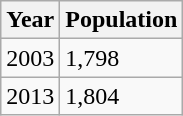<table class="wikitable">
<tr>
<th>Year</th>
<th>Population</th>
</tr>
<tr>
<td>2003</td>
<td>1,798</td>
</tr>
<tr>
<td>2013</td>
<td>1,804</td>
</tr>
</table>
